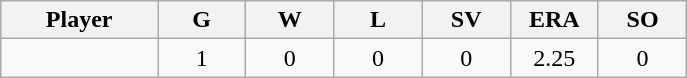<table class="wikitable sortable">
<tr>
<th bgcolor="#DDDDFF" width="16%">Player</th>
<th bgcolor="#DDDDFF" width="9%">G</th>
<th bgcolor="#DDDDFF" width="9%">W</th>
<th bgcolor="#DDDDFF" width="9%">L</th>
<th bgcolor="#DDDDFF" width="9%">SV</th>
<th bgcolor="#DDDDFF" width="9%">ERA</th>
<th bgcolor="#DDDDFF" width="9%">SO</th>
</tr>
<tr align="center">
<td></td>
<td>1</td>
<td>0</td>
<td>0</td>
<td>0</td>
<td>2.25</td>
<td>0</td>
</tr>
</table>
